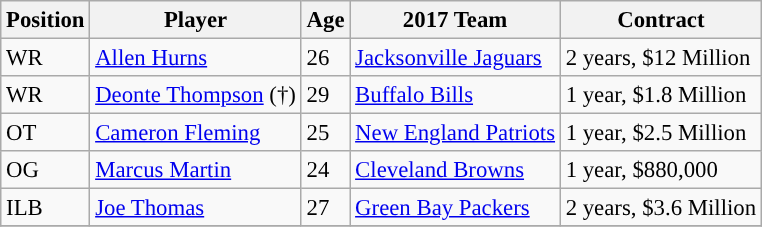<table class="wikitable" style="font-size: 95%; text-align: left">
<tr>
<th>Position</th>
<th>Player</th>
<th>Age</th>
<th>2017 Team</th>
<th>Contract</th>
</tr>
<tr>
<td>WR</td>
<td><a href='#'>Allen Hurns</a></td>
<td>26</td>
<td><a href='#'>Jacksonville Jaguars</a></td>
<td>2 years, $12 Million</td>
</tr>
<tr>
<td>WR</td>
<td><a href='#'>Deonte Thompson</a> (†)</td>
<td>29</td>
<td><a href='#'>Buffalo Bills</a></td>
<td>1 year, $1.8 Million</td>
</tr>
<tr>
<td>OT</td>
<td><a href='#'>Cameron Fleming</a></td>
<td>25</td>
<td><a href='#'>New England Patriots</a></td>
<td>1 year, $2.5 Million</td>
</tr>
<tr>
<td>OG</td>
<td><a href='#'>Marcus Martin</a></td>
<td>24</td>
<td><a href='#'>Cleveland Browns</a></td>
<td>1 year, $880,000</td>
</tr>
<tr>
<td>ILB</td>
<td><a href='#'>Joe Thomas</a></td>
<td>27</td>
<td><a href='#'>Green Bay Packers</a></td>
<td>2 years, $3.6 Million</td>
</tr>
<tr>
</tr>
</table>
